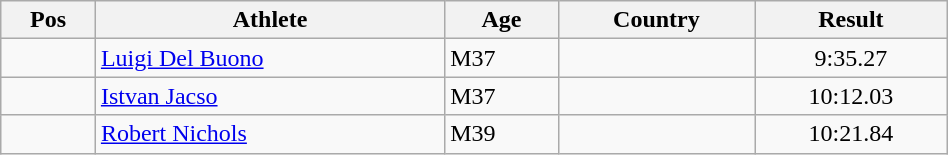<table class="wikitable"  style="text-align:center; width:50%;">
<tr>
<th>Pos</th>
<th>Athlete</th>
<th>Age</th>
<th>Country</th>
<th>Result</th>
</tr>
<tr>
<td align=center></td>
<td align=left><a href='#'>Luigi Del Buono</a></td>
<td align=left>M37</td>
<td align=left></td>
<td>9:35.27</td>
</tr>
<tr>
<td align=center></td>
<td align=left><a href='#'>Istvan Jacso</a></td>
<td align=left>M37</td>
<td align=left></td>
<td>10:12.03</td>
</tr>
<tr>
<td align=center></td>
<td align=left><a href='#'>Robert Nichols</a></td>
<td align=left>M39</td>
<td align=left></td>
<td>10:21.84</td>
</tr>
</table>
